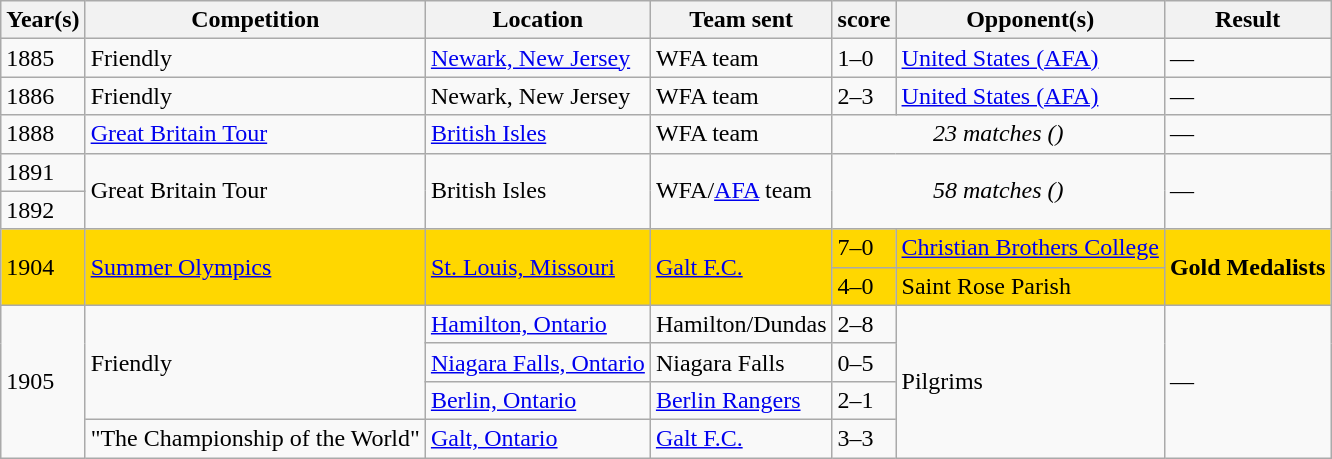<table class="wikitable sortable" style="text-align:left">
<tr>
<th>Year(s)</th>
<th>Competition</th>
<th>Location</th>
<th>Team sent</th>
<th>score</th>
<th>Opponent(s)</th>
<th>Result</th>
</tr>
<tr>
<td>1885</td>
<td>Friendly</td>
<td><a href='#'>Newark, New Jersey</a></td>
<td>WFA team</td>
<td>1–0</td>
<td> <a href='#'>United States (AFA)</a></td>
<td>—</td>
</tr>
<tr>
<td>1886</td>
<td>Friendly</td>
<td>Newark, New Jersey</td>
<td>WFA team</td>
<td>2–3</td>
<td> <a href='#'>United States (AFA)</a></td>
<td>—</td>
</tr>
<tr>
<td>1888</td>
<td><a href='#'>Great Britain Tour</a></td>
<td><a href='#'>British Isles</a></td>
<td>WFA team</td>
<td colspan="2" align="center"><em>23 matches ()</em></td>
<td>—</td>
</tr>
<tr>
<td>1891</td>
<td rowspan=2>Great Britain Tour</td>
<td rowspan=2>British Isles</td>
<td rowspan=2>WFA/<a href='#'>AFA</a> team</td>
<td rowspan="2" colspan="2" align="center"><em>58 matches ()</em></td>
<td rowspan=2>—</td>
</tr>
<tr>
<td>1892</td>
</tr>
<tr style="background:gold;">
<td rowspan=2>1904</td>
<td rowspan=2><a href='#'>Summer Olympics</a></td>
<td rowspan=2><a href='#'>St. Louis, Missouri</a></td>
<td rowspan=2><a href='#'>Galt F.C.</a></td>
<td>7–0</td>
<td> <a href='#'>Christian Brothers College</a></td>
<td rowspan=2><strong>Gold Medalists</strong></td>
</tr>
<tr style="background:gold;">
<td>4–0</td>
<td> Saint Rose Parish</td>
</tr>
<tr>
<td rowspan=4>1905</td>
<td rowspan=3>Friendly</td>
<td><a href='#'>Hamilton, Ontario</a></td>
<td>Hamilton/Dundas</td>
<td>2–8</td>
<td rowspan=4> Pilgrims</td>
<td rowspan=4>—</td>
</tr>
<tr>
<td><a href='#'>Niagara Falls, Ontario</a></td>
<td>Niagara Falls</td>
<td>0–5</td>
</tr>
<tr>
<td><a href='#'>Berlin, Ontario</a></td>
<td><a href='#'>Berlin Rangers</a></td>
<td>2–1</td>
</tr>
<tr>
<td>"The Championship of the World"</td>
<td><a href='#'>Galt, Ontario</a></td>
<td><a href='#'>Galt F.C.</a></td>
<td>3–3</td>
</tr>
</table>
